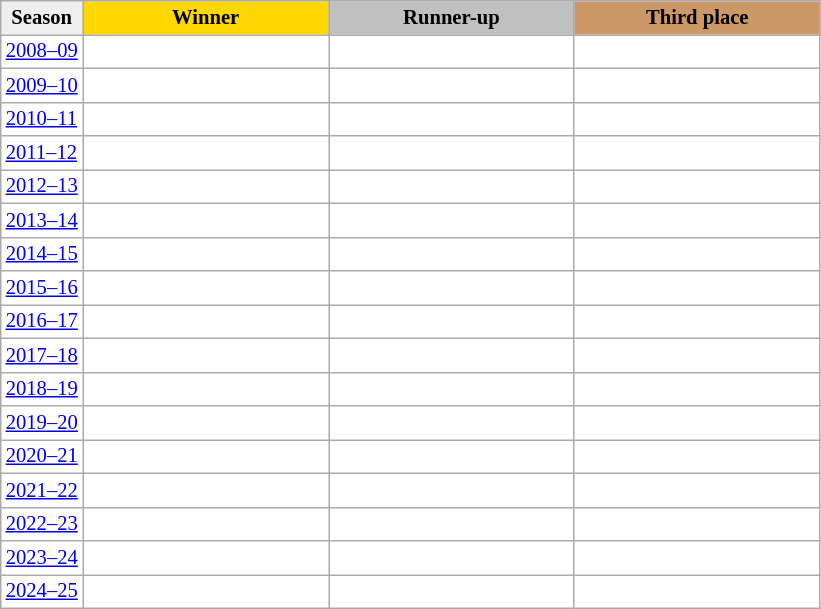<table class="wikitable plainrowheaders" style="background:#fff; font-size:86%; line-height:16px; border:grey solid 1px; border-collapse:collapse;">
<tr>
<th style="width:10%; background:#efefef;">Season</th>
<th style="width:30%; background:gold">Winner</th>
<th style="width:30%; background:silver">Runner-up</th>
<th style="width:30%; background:#CC9966">Third place</th>
</tr>
<tr>
<td><a href='#'>2008–09</a></td>
<td></td>
<td></td>
<td></td>
</tr>
<tr>
<td><a href='#'>2009–10</a></td>
<td></td>
<td></td>
<td></td>
</tr>
<tr>
<td><a href='#'>2010–11</a></td>
<td></td>
<td></td>
<td></td>
</tr>
<tr>
<td><a href='#'>2011–12</a></td>
<td></td>
<td></td>
<td></td>
</tr>
<tr>
<td><a href='#'>2012–13</a></td>
<td></td>
<td></td>
<td></td>
</tr>
<tr>
<td><a href='#'>2013–14</a></td>
<td></td>
<td></td>
<td></td>
</tr>
<tr>
<td><a href='#'>2014–15</a></td>
<td></td>
<td></td>
<td></td>
</tr>
<tr>
<td><a href='#'>2015–16</a></td>
<td></td>
<td></td>
<td></td>
</tr>
<tr>
<td><a href='#'>2016–17</a></td>
<td></td>
<td></td>
<td></td>
</tr>
<tr>
<td><a href='#'>2017–18</a></td>
<td></td>
<td></td>
<td></td>
</tr>
<tr>
<td><a href='#'>2018–19</a></td>
<td></td>
<td></td>
<td></td>
</tr>
<tr>
<td><a href='#'>2019–20</a></td>
<td></td>
<td></td>
<td></td>
</tr>
<tr>
<td><a href='#'>2020–21</a></td>
<td></td>
<td></td>
<td></td>
</tr>
<tr>
<td><a href='#'>2021–22</a></td>
<td></td>
<td></td>
<td></td>
</tr>
<tr>
<td><a href='#'>2022–23</a></td>
<td></td>
<td></td>
<td></td>
</tr>
<tr>
<td><a href='#'>2023–24</a></td>
<td></td>
<td></td>
<td></td>
</tr>
<tr>
<td><a href='#'>2024–25</a></td>
<td></td>
<td></td>
<td></td>
</tr>
</table>
